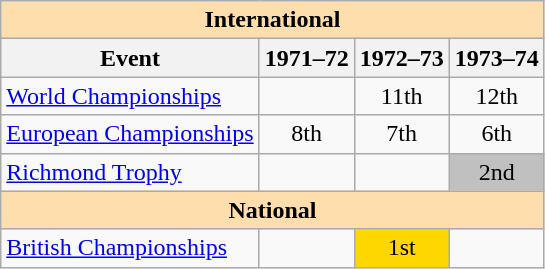<table class="wikitable" style="text-align:center">
<tr>
<th style="background-color: #ffdead; " colspan=4 align=center>International</th>
</tr>
<tr>
<th>Event</th>
<th>1971–72</th>
<th>1972–73</th>
<th>1973–74</th>
</tr>
<tr>
<td align=left><a href='#'>World Championships</a></td>
<td></td>
<td>11th</td>
<td>12th</td>
</tr>
<tr>
<td align=left><a href='#'>European Championships</a></td>
<td>8th</td>
<td>7th</td>
<td>6th</td>
</tr>
<tr>
<td align=left><a href='#'>Richmond Trophy</a></td>
<td></td>
<td></td>
<td bgcolor=silver>2nd</td>
</tr>
<tr>
<th style="background-color: #ffdead; " colspan=4 align=center>National</th>
</tr>
<tr>
<td align=left><a href='#'>British Championships</a></td>
<td></td>
<td bgcolor=gold>1st</td>
<td></td>
</tr>
</table>
